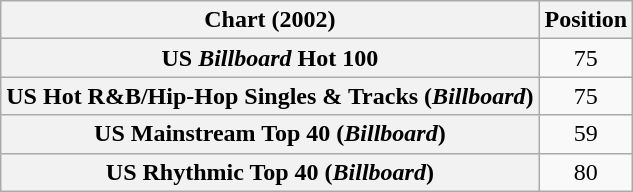<table class="wikitable sortable plainrowheaders" style="text-align:center">
<tr>
<th scope="col">Chart (2002)</th>
<th scope="col">Position</th>
</tr>
<tr>
<th scope="row">US <em>Billboard</em> Hot 100</th>
<td>75</td>
</tr>
<tr>
<th scope="row">US Hot R&B/Hip-Hop Singles & Tracks (<em>Billboard</em>)</th>
<td>75</td>
</tr>
<tr>
<th scope="row">US Mainstream Top 40 (<em>Billboard</em>)</th>
<td>59</td>
</tr>
<tr>
<th scope="row">US Rhythmic Top 40 (<em>Billboard</em>)</th>
<td>80</td>
</tr>
</table>
